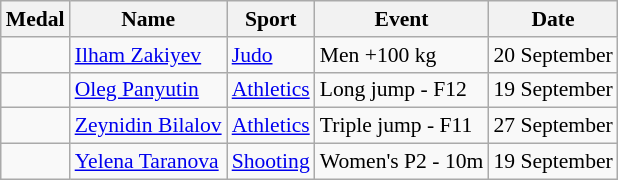<table class="wikitable sortable" style="font-size:90%">
<tr>
<th>Medal</th>
<th>Name</th>
<th>Sport</th>
<th>Event</th>
<th>Date</th>
</tr>
<tr>
<td></td>
<td><a href='#'>Ilham Zakiyev</a></td>
<td><a href='#'>Judo</a></td>
<td>Men +100 kg</td>
<td>20 September</td>
</tr>
<tr>
<td></td>
<td><a href='#'>Oleg Panyutin</a></td>
<td><a href='#'>Athletics</a></td>
<td>Long jump - F12</td>
<td>19 September</td>
</tr>
<tr>
<td></td>
<td><a href='#'>Zeynidin Bilalov</a></td>
<td><a href='#'>Athletics</a></td>
<td>Triple jump - F11</td>
<td>27 September</td>
</tr>
<tr>
<td></td>
<td><a href='#'>Yelena Taranova</a></td>
<td><a href='#'>Shooting</a></td>
<td>Women's P2 - 10m</td>
<td>19 September</td>
</tr>
</table>
